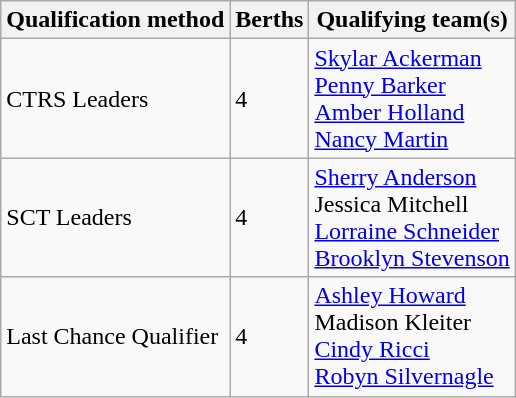<table class="wikitable">
<tr>
<th scope="col">Qualification method</th>
<th scope="col">Berths</th>
<th scope="col">Qualifying team(s)</th>
</tr>
<tr>
<td>CTRS Leaders</td>
<td>4</td>
<td><a href='#'>Skylar Ackerman</a> <br> <a href='#'>Penny Barker</a> <br> <a href='#'>Amber Holland</a> <br> <a href='#'>Nancy Martin</a></td>
</tr>
<tr>
<td>SCT Leaders</td>
<td>4</td>
<td><a href='#'>Sherry Anderson</a> <br> Jessica Mitchell <br> <a href='#'>Lorraine Schneider</a> <br> <a href='#'>Brooklyn Stevenson</a></td>
</tr>
<tr>
<td>Last Chance Qualifier</td>
<td>4</td>
<td><a href='#'>Ashley Howard</a> <br> Madison Kleiter <br> <a href='#'>Cindy Ricci</a> <br> <a href='#'>Robyn Silvernagle</a></td>
</tr>
</table>
